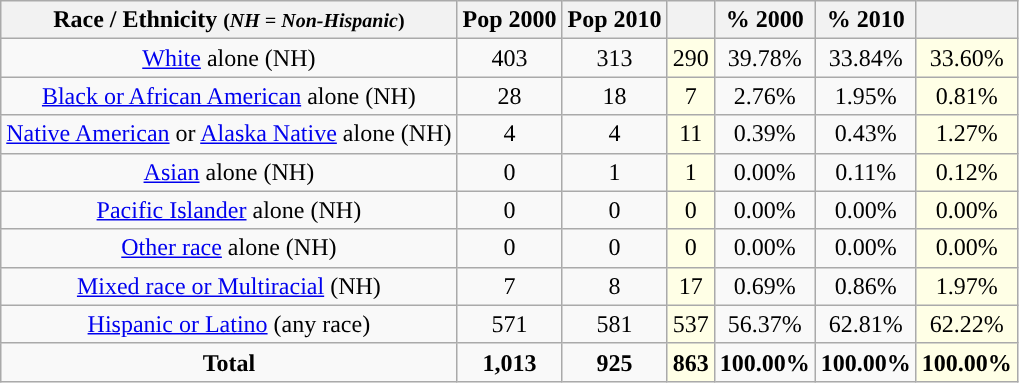<table class="wikitable" style="text-align:center;">
<tr>
<th>Race / Ethnicity <small>(<em>NH = Non-Hispanic</em>)</small></th>
<th>Pop 2000</th>
<th>Pop 2010</th>
<th></th>
<th>% 2000</th>
<th>% 2010</th>
<th></th>
</tr>
<tr>
<td><a href='#'>White</a> alone (NH)</td>
<td>403</td>
<td>313</td>
<td style='background: #ffffe6;'>290</td>
<td>39.78%</td>
<td>33.84%</td>
<td style='background: #ffffe6;'>33.60%</td>
</tr>
<tr>
<td><a href='#'>Black or African American</a> alone (NH)</td>
<td>28</td>
<td>18</td>
<td style='background: #ffffe6;'>7</td>
<td>2.76%</td>
<td>1.95%</td>
<td style='background: #ffffe6;'>0.81%</td>
</tr>
<tr>
<td><a href='#'>Native American</a> or <a href='#'>Alaska Native</a> alone (NH)</td>
<td>4</td>
<td>4</td>
<td style='background: #ffffe6;'>11</td>
<td>0.39%</td>
<td>0.43%</td>
<td style='background: #ffffe6;'>1.27%</td>
</tr>
<tr>
<td><a href='#'>Asian</a> alone (NH)</td>
<td>0</td>
<td>1</td>
<td style='background: #ffffe6;'>1</td>
<td>0.00%</td>
<td>0.11%</td>
<td style='background: #ffffe6;'>0.12%</td>
</tr>
<tr>
<td><a href='#'>Pacific Islander</a> alone (NH)</td>
<td>0</td>
<td>0</td>
<td style='background: #ffffe6;'>0</td>
<td>0.00%</td>
<td>0.00%</td>
<td style='background: #ffffe6;'>0.00%</td>
</tr>
<tr>
<td><a href='#'>Other race</a> alone (NH)</td>
<td>0</td>
<td>0</td>
<td style='background: #ffffe6;'>0</td>
<td>0.00%</td>
<td>0.00%</td>
<td style='background: #ffffe6;'>0.00%</td>
</tr>
<tr>
<td><a href='#'>Mixed race or Multiracial</a> (NH)</td>
<td>7</td>
<td>8</td>
<td style='background: #ffffe6;'>17</td>
<td>0.69%</td>
<td>0.86%</td>
<td style='background: #ffffe6;'>1.97%</td>
</tr>
<tr>
<td><a href='#'>Hispanic or Latino</a> (any race)</td>
<td>571</td>
<td>581</td>
<td style='background: #ffffe6;'>537</td>
<td>56.37%</td>
<td>62.81%</td>
<td style='background: #ffffe6;'>62.22%</td>
</tr>
<tr>
<td><strong>Total</strong></td>
<td><strong>1,013</strong></td>
<td><strong>925</strong></td>
<td style='background: #ffffe6;'><strong>863</strong></td>
<td><strong>100.00%</strong></td>
<td><strong>100.00%</strong></td>
<td style='background: #ffffe6;'><strong>100.00%</strong></td>
</tr>
</table>
